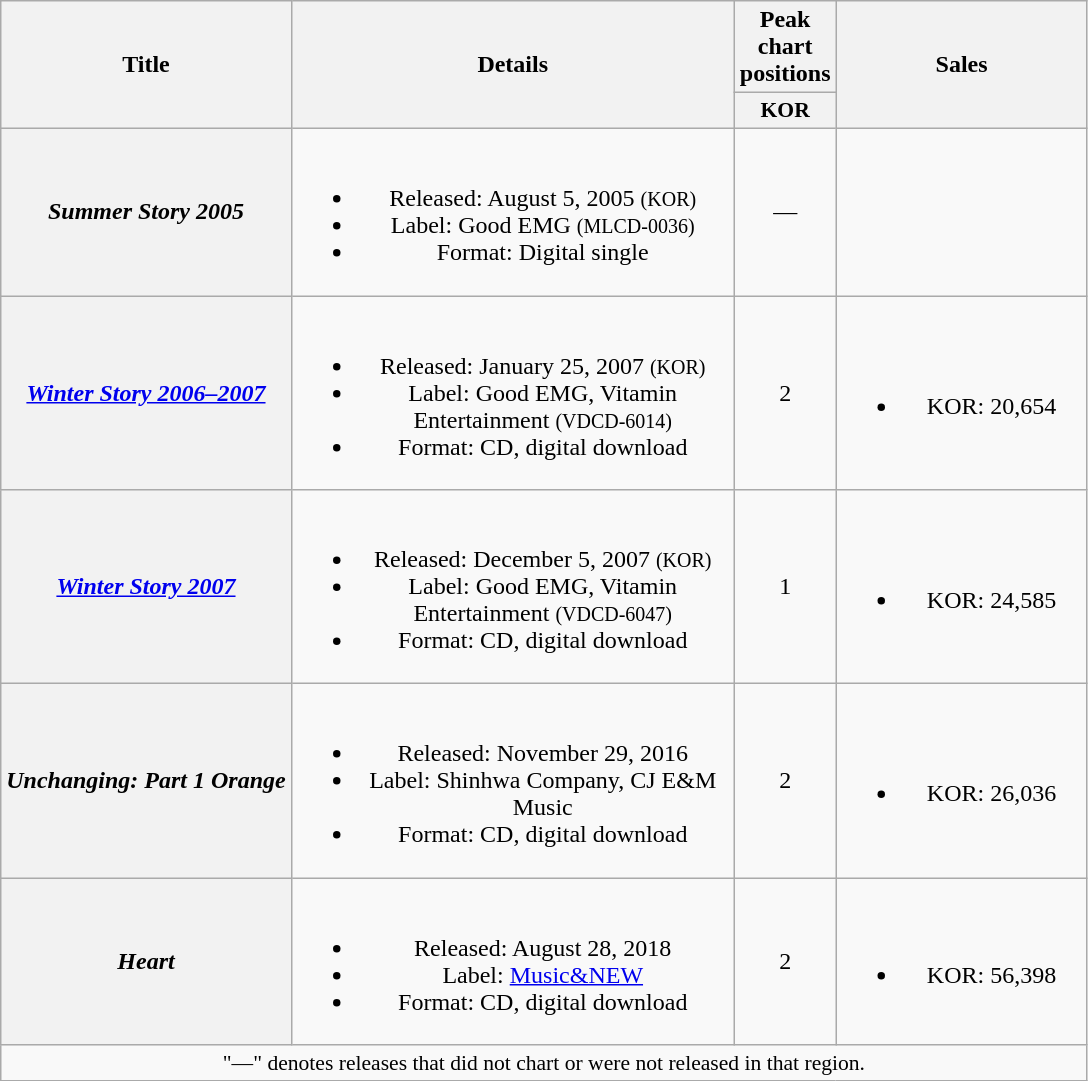<table class="wikitable plainrowheaders" style="text-align:center;">
<tr>
<th scope="col" rowspan="2">Title</th>
<th scope="col" rowspan="2" style="width:18em;">Details</th>
<th scope="col" colspan="1">Peak chart positions</th>
<th scope="col" rowspan="2" style="width:10em;">Sales</th>
</tr>
<tr>
<th scope="col" style="width:3em;font-size:90%;">KOR<br></th>
</tr>
<tr>
<th scope="row"><em>Summer Story 2005</em></th>
<td><br><ul><li>Released: August 5, 2005 <small>(KOR)</small></li><li>Label: Good EMG <small>(MLCD-0036)</small></li><li>Format: Digital single</li></ul></td>
<td>—</td>
<td></td>
</tr>
<tr>
<th scope="row"><em><a href='#'>Winter Story 2006–2007</a></em></th>
<td><br><ul><li>Released: January 25, 2007 <small>(KOR)</small></li><li>Label: Good EMG, Vitamin Entertainment <small>(VDCD-6014)</small></li><li>Format: CD, digital download</li></ul></td>
<td>2</td>
<td><br><ul><li>KOR: 20,654</li></ul></td>
</tr>
<tr>
<th scope="row"><em><a href='#'>Winter Story 2007</a></em></th>
<td><br><ul><li>Released: December 5, 2007 <small>(KOR)</small></li><li>Label: Good EMG, Vitamin Entertainment <small>(VDCD-6047)</small></li><li>Format: CD, digital download</li></ul></td>
<td>1</td>
<td><br><ul><li>KOR: 24,585</li></ul></td>
</tr>
<tr>
<th scope="row"><em>Unchanging: Part 1 Orange</em></th>
<td><br><ul><li>Released: November 29, 2016</li><li>Label: Shinhwa Company, CJ E&M Music</li><li>Format: CD, digital download</li></ul></td>
<td>2</td>
<td><br><ul><li>KOR: 26,036</li></ul></td>
</tr>
<tr>
<th scope="row"><em>Heart</em></th>
<td><br><ul><li>Released: August 28, 2018</li><li>Label: <a href='#'>Music&NEW</a></li><li>Format: CD, digital download</li></ul></td>
<td>2</td>
<td><br><ul><li>KOR: 56,398</li></ul></td>
</tr>
<tr>
<td colspan="5" style="font-size:90%">"—" denotes releases that did not chart or were not released in that region.</td>
</tr>
</table>
